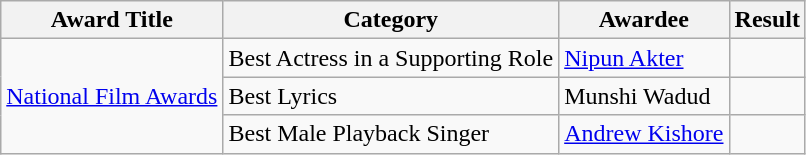<table class="wikitable">
<tr>
<th>Award Title</th>
<th>Category</th>
<th>Awardee</th>
<th>Result</th>
</tr>
<tr>
<td rowspan="3"><a href='#'>National Film Awards</a></td>
<td>Best Actress in a Supporting Role</td>
<td><a href='#'>Nipun Akter</a></td>
<td></td>
</tr>
<tr>
<td>Best Lyrics</td>
<td>Munshi Wadud</td>
<td></td>
</tr>
<tr>
<td>Best Male Playback Singer</td>
<td><a href='#'>Andrew Kishore</a></td>
<td></td>
</tr>
</table>
